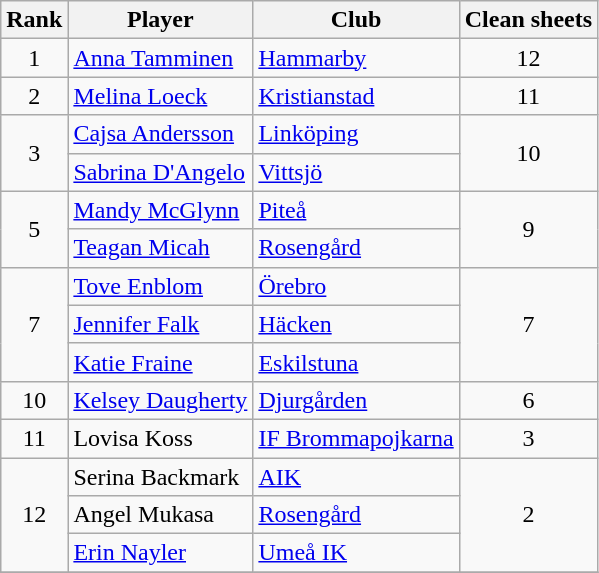<table class="wikitable" style="text-align:center">
<tr>
<th>Rank</th>
<th>Player</th>
<th>Club</th>
<th>Clean sheets</th>
</tr>
<tr>
<td>1</td>
<td align="left"> <a href='#'>Anna Tamminen</a></td>
<td align="left"><a href='#'>Hammarby</a></td>
<td>12</td>
</tr>
<tr>
<td>2</td>
<td align="left"> <a href='#'>Melina Loeck</a></td>
<td align="left"><a href='#'>Kristianstad</a></td>
<td>11</td>
</tr>
<tr>
<td rowspan="2">3</td>
<td align="left"> <a href='#'>Cajsa Andersson</a></td>
<td align="left"><a href='#'>Linköping</a></td>
<td rowspan="2">10</td>
</tr>
<tr>
<td align="left"> <a href='#'>Sabrina D'Angelo</a></td>
<td align="left"><a href='#'>Vittsjö</a></td>
</tr>
<tr>
<td rowspan="2">5</td>
<td align="left"> <a href='#'>Mandy McGlynn</a></td>
<td align="left"><a href='#'>Piteå</a></td>
<td rowspan="2">9</td>
</tr>
<tr>
<td align="left"> <a href='#'>Teagan Micah</a></td>
<td align="left"><a href='#'>Rosengård</a></td>
</tr>
<tr>
<td rowspan="3">7</td>
<td align="left"> <a href='#'>Tove Enblom</a></td>
<td align="left"><a href='#'>Örebro</a></td>
<td rowspan="3">7</td>
</tr>
<tr>
<td align="left"> <a href='#'>Jennifer Falk</a></td>
<td align="left"><a href='#'>Häcken</a></td>
</tr>
<tr>
<td align="left"> <a href='#'>Katie Fraine</a></td>
<td align="left"><a href='#'>Eskilstuna</a></td>
</tr>
<tr>
<td>10</td>
<td align="left"> <a href='#'>Kelsey Daugherty</a></td>
<td align="left"><a href='#'>Djurgården</a></td>
<td>6</td>
</tr>
<tr>
<td>11</td>
<td align="left"> Lovisa Koss</td>
<td align="left"><a href='#'>IF Brommapojkarna</a></td>
<td>3</td>
</tr>
<tr>
<td rowspan="3">12</td>
<td align="left"> Serina Backmark</td>
<td align="left"><a href='#'>AIK</a></td>
<td rowspan="3">2</td>
</tr>
<tr>
<td align="left"> Angel Mukasa</td>
<td align="left"><a href='#'>Rosengård</a></td>
</tr>
<tr>
<td align="left"> <a href='#'>Erin Nayler</a></td>
<td align="left"><a href='#'>Umeå IK</a></td>
</tr>
<tr>
</tr>
</table>
